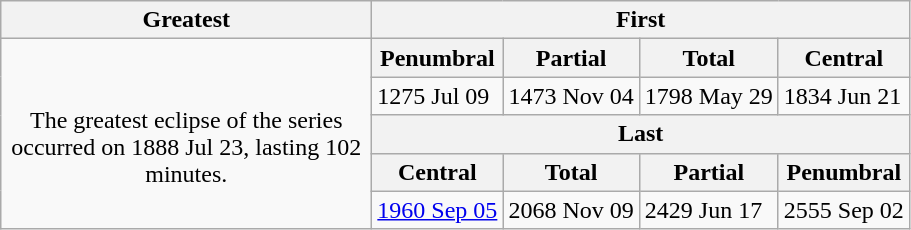<table class=wikitable>
<tr>
<th>Greatest</th>
<th colspan=4>First</th>
</tr>
<tr>
<td rowspan=6 width=240 align=center><br>The greatest eclipse of the series occurred on 1888 Jul 23, lasting 102 minutes.</td>
<th>Penumbral</th>
<th>Partial</th>
<th>Total</th>
<th>Central</th>
</tr>
<tr>
<td>1275 Jul 09</td>
<td>1473 Nov 04</td>
<td>1798 May 29</td>
<td>1834 Jun 21</td>
</tr>
<tr>
<th colspan=4>Last</th>
</tr>
<tr>
<th>Central</th>
<th>Total</th>
<th>Partial</th>
<th>Penumbral</th>
</tr>
<tr>
<td><a href='#'>1960 Sep 05</a></td>
<td>2068 Nov 09</td>
<td>2429 Jun 17</td>
<td>2555 Sep 02</td>
</tr>
</table>
